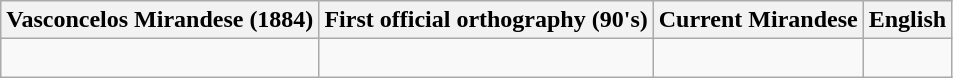<table class="wikitable">
<tr>
<th>Vasconcelos Mirandese (1884)</th>
<th>First official orthography (90's)</th>
<th>Current Mirandese</th>
<th>English</th>
</tr>
<tr>
<td><br></td>
<td><br></td>
<td><br></td>
<td><br></td>
</tr>
</table>
